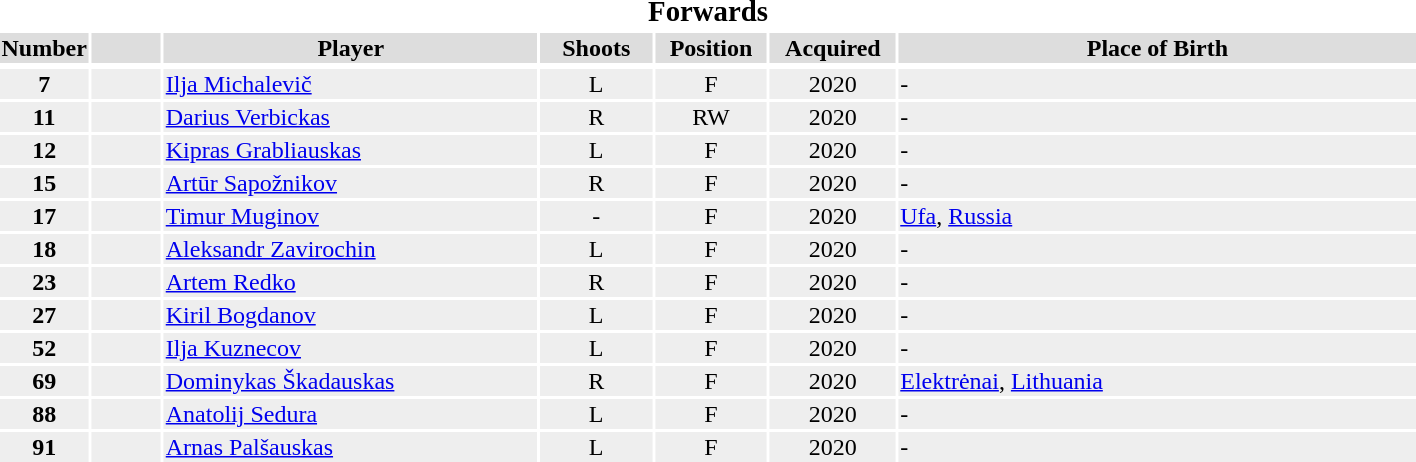<table width=75%>
<tr>
<th colspan=7><big>Forwards</big></th>
</tr>
<tr bgcolor="#dddddd">
<th width=5%>Number</th>
<th width=5%></th>
<th !width=15%>Player</th>
<th width=8%>Shoots</th>
<th width=8%>Position</th>
<th width=9%>Acquired</th>
<th width=37%>Place of Birth</th>
</tr>
<tr>
</tr>
<tr bgcolor="#eeeeee">
<td align=center><strong>7</strong></td>
<td align=center></td>
<td><a href='#'>Ilja Michalevič</a></td>
<td align=center>L</td>
<td align=center>F</td>
<td align=center>2020</td>
<td>-</td>
</tr>
<tr bgcolor="#eeeeee">
<td align=center><strong>11</strong></td>
<td align=center></td>
<td><a href='#'>Darius Verbickas</a></td>
<td align=center>R</td>
<td align=center>RW</td>
<td align=center>2020</td>
<td>-</td>
</tr>
<tr bgcolor="#eeeeee">
<td align=center><strong>12</strong></td>
<td align=center></td>
<td><a href='#'>Kipras Grabliauskas</a></td>
<td align=center>L</td>
<td align=center>F</td>
<td align=center>2020</td>
<td>-</td>
</tr>
<tr bgcolor="#eeeeee">
<td align=center><strong>15</strong></td>
<td align=center></td>
<td><a href='#'>Artūr Sapožnikov</a></td>
<td align=center>R</td>
<td align=center>F</td>
<td align=center>2020</td>
<td>-</td>
</tr>
<tr bgcolor="#eeeeee">
<td align=center><strong>17</strong></td>
<td align=center></td>
<td><a href='#'>Timur Muginov</a></td>
<td align=center>-</td>
<td align=center>F</td>
<td align=center>2020</td>
<td><a href='#'>Ufa</a>, <a href='#'>Russia</a></td>
</tr>
<tr bgcolor="#eeeeee">
<td align=center><strong>18</strong></td>
<td align=center></td>
<td><a href='#'>Aleksandr Zavirochin</a></td>
<td align=center>L</td>
<td align=center>F</td>
<td align=center>2020</td>
<td>-</td>
</tr>
<tr bgcolor="#eeeeee">
<td align=center><strong>23</strong></td>
<td align=center></td>
<td><a href='#'>Artem Redko</a></td>
<td align=center>R</td>
<td align=center>F</td>
<td align=center>2020</td>
<td>-</td>
</tr>
<tr bgcolor="#eeeeee">
<td align=center><strong>27</strong></td>
<td align=center></td>
<td><a href='#'>Kiril Bogdanov</a></td>
<td align=center>L</td>
<td align=center>F</td>
<td align=center>2020</td>
<td>-</td>
</tr>
<tr bgcolor="#eeeeee">
<td align=center><strong>52</strong></td>
<td align=center></td>
<td><a href='#'>Ilja Kuznecov</a></td>
<td align=center>L</td>
<td align=center>F</td>
<td align=center>2020</td>
<td>-</td>
</tr>
<tr bgcolor="#eeeeee">
<td align=center><strong>69</strong></td>
<td align=center></td>
<td><a href='#'>Dominykas Škadauskas</a></td>
<td align=center>R</td>
<td align=center>F</td>
<td align=center>2020</td>
<td><a href='#'>Elektrėnai</a>, <a href='#'>Lithuania</a></td>
</tr>
<tr bgcolor="#eeeeee">
<td align=center><strong>88</strong></td>
<td align=center></td>
<td><a href='#'>Anatolij Sedura</a></td>
<td align=center>L</td>
<td align=center>F</td>
<td align=center>2020</td>
<td>-</td>
</tr>
<tr bgcolor="#eeeeee">
<td align=center><strong>91</strong></td>
<td align=center></td>
<td><a href='#'>Arnas Palšauskas</a></td>
<td align=center>L</td>
<td align=center>F</td>
<td align=center>2020</td>
<td>-</td>
</tr>
</table>
